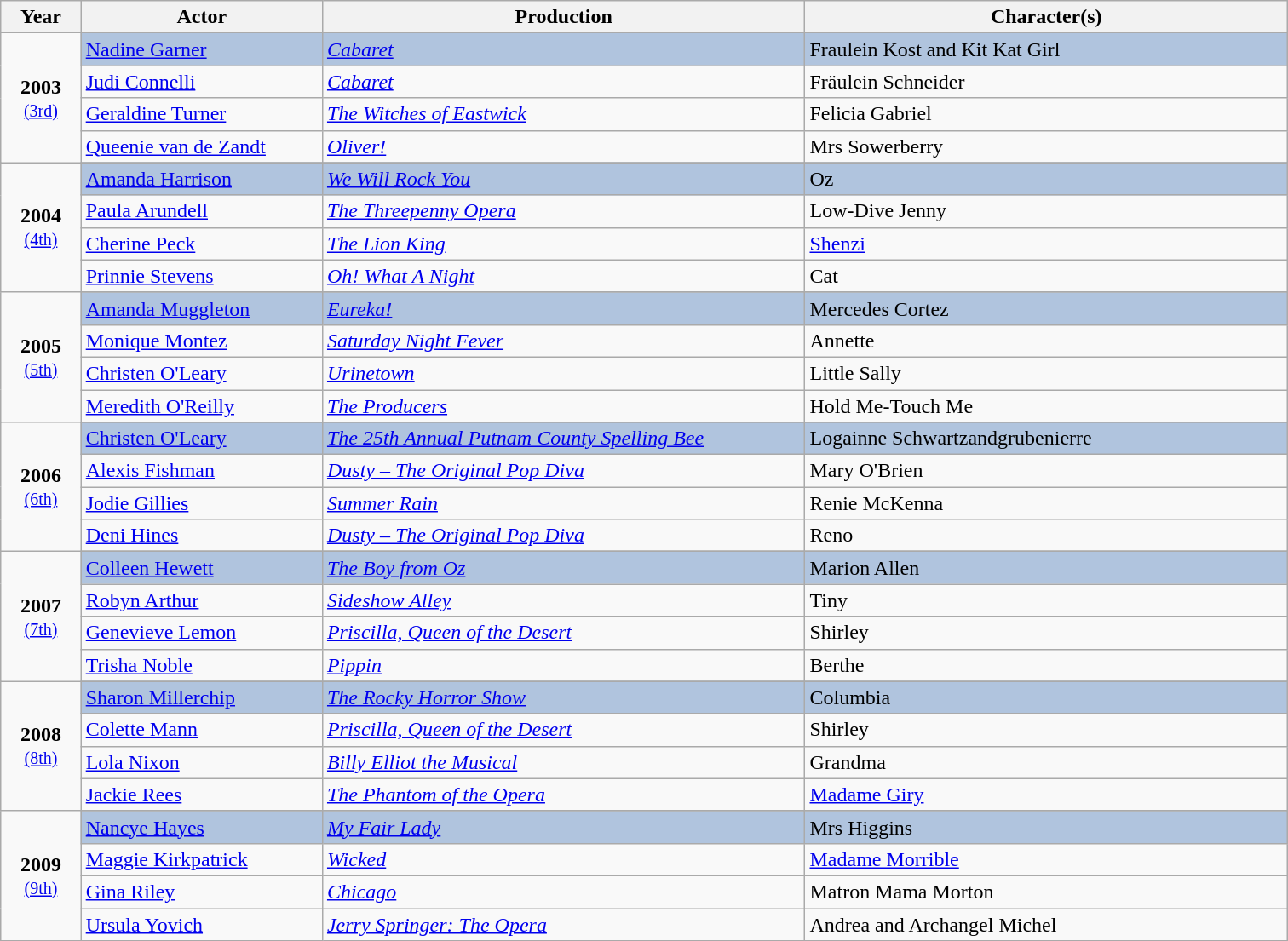<table class="sortable wikitable">
<tr>
<th width="5%">Year</th>
<th width="15%">Actor</th>
<th width="30%">Production</th>
<th width="30%">Character(s)</th>
</tr>
<tr>
<td rowspan="5" align="center"><strong>2003</strong><br><small><a href='#'>(3rd)</a></small></td>
</tr>
<tr style="background:#B0C4DE">
<td><a href='#'>Nadine Garner</a></td>
<td><em><a href='#'>Cabaret</a></em></td>
<td>Fraulein Kost and Kit Kat Girl</td>
</tr>
<tr>
<td><a href='#'>Judi Connelli</a></td>
<td><em><a href='#'>Cabaret</a></em></td>
<td>Fräulein Schneider</td>
</tr>
<tr>
<td><a href='#'>Geraldine Turner</a></td>
<td><em><a href='#'>The Witches of Eastwick</a></em></td>
<td>Felicia Gabriel</td>
</tr>
<tr>
<td><a href='#'>Queenie van de Zandt</a></td>
<td><em><a href='#'>Oliver!</a></em></td>
<td>Mrs Sowerberry</td>
</tr>
<tr>
<td rowspan="5" align="center"><strong>2004</strong><br><small><a href='#'>(4th)</a></small></td>
</tr>
<tr style="background:#B0C4DE">
<td><a href='#'>Amanda Harrison</a></td>
<td><em><a href='#'>We Will Rock You</a></em></td>
<td>Oz</td>
</tr>
<tr>
<td><a href='#'>Paula Arundell</a></td>
<td><em><a href='#'>The Threepenny Opera</a></em></td>
<td>Low-Dive Jenny</td>
</tr>
<tr>
<td><a href='#'>Cherine Peck</a></td>
<td><em><a href='#'>The Lion King</a></em></td>
<td><a href='#'>Shenzi</a></td>
</tr>
<tr>
<td><a href='#'>Prinnie Stevens</a></td>
<td><em><a href='#'>Oh! What A Night</a></em></td>
<td>Cat</td>
</tr>
<tr>
<td rowspan="5" align="center"><strong>2005</strong><br><small><a href='#'>(5th)</a></small></td>
</tr>
<tr style="background:#B0C4DE">
<td><a href='#'>Amanda Muggleton</a></td>
<td><em><a href='#'>Eureka!</a></em></td>
<td>Mercedes Cortez</td>
</tr>
<tr>
<td><a href='#'>Monique Montez</a></td>
<td><em><a href='#'>Saturday Night Fever</a></em></td>
<td>Annette</td>
</tr>
<tr>
<td><a href='#'>Christen O'Leary</a></td>
<td><em><a href='#'>Urinetown</a></em></td>
<td>Little Sally</td>
</tr>
<tr>
<td><a href='#'>Meredith O'Reilly</a></td>
<td><em><a href='#'>The Producers</a></em></td>
<td>Hold Me-Touch Me</td>
</tr>
<tr>
<td rowspan="5" align="center"><strong>2006</strong><br><small><a href='#'>(6th)</a></small></td>
</tr>
<tr style="background:#B0C4DE">
<td><a href='#'>Christen O'Leary</a></td>
<td><em><a href='#'>The 25th Annual Putnam County Spelling Bee</a></em></td>
<td>Logainne Schwartzandgrubenierre</td>
</tr>
<tr>
<td><a href='#'>Alexis Fishman</a></td>
<td><em><a href='#'>Dusty – The Original Pop Diva</a></em></td>
<td>Mary O'Brien</td>
</tr>
<tr>
<td><a href='#'>Jodie Gillies</a></td>
<td><em><a href='#'>Summer Rain</a></em></td>
<td>Renie McKenna</td>
</tr>
<tr>
<td><a href='#'>Deni Hines</a></td>
<td><em><a href='#'>Dusty – The Original Pop Diva</a></em></td>
<td>Reno</td>
</tr>
<tr>
<td rowspan="5" align="center"><strong>2007</strong><br><small><a href='#'>(7th)</a></small></td>
</tr>
<tr style="background:#B0C4DE">
<td><a href='#'>Colleen Hewett</a></td>
<td><em><a href='#'>The Boy from Oz</a></em></td>
<td>Marion Allen</td>
</tr>
<tr>
<td><a href='#'>Robyn Arthur</a></td>
<td><em><a href='#'>Sideshow Alley</a></em></td>
<td>Tiny</td>
</tr>
<tr>
<td><a href='#'>Genevieve Lemon</a></td>
<td><em><a href='#'>Priscilla, Queen of the Desert</a></em></td>
<td>Shirley</td>
</tr>
<tr>
<td><a href='#'>Trisha Noble</a></td>
<td><em><a href='#'>Pippin</a></em></td>
<td>Berthe</td>
</tr>
<tr>
<td rowspan="5" align="center"><strong>2008</strong><br><small><a href='#'>(8th)</a></small></td>
</tr>
<tr style="background:#B0C4DE">
<td><a href='#'>Sharon Millerchip</a></td>
<td><em><a href='#'>The Rocky Horror Show</a></em></td>
<td>Columbia</td>
</tr>
<tr>
<td><a href='#'>Colette Mann</a></td>
<td><em><a href='#'>Priscilla, Queen of the Desert</a></em></td>
<td>Shirley</td>
</tr>
<tr>
<td><a href='#'>Lola Nixon</a></td>
<td><em><a href='#'>Billy Elliot the Musical</a></em></td>
<td>Grandma</td>
</tr>
<tr>
<td><a href='#'>Jackie Rees</a></td>
<td><em><a href='#'>The Phantom of the Opera</a></em></td>
<td><a href='#'>Madame Giry</a></td>
</tr>
<tr>
<td rowspan="5" align="center"><strong>2009</strong><br><small><a href='#'>(9th)</a></small></td>
</tr>
<tr style="background:#B0C4DE">
<td><a href='#'>Nancye Hayes</a></td>
<td><em><a href='#'>My Fair Lady</a></em></td>
<td>Mrs Higgins</td>
</tr>
<tr>
<td><a href='#'>Maggie Kirkpatrick</a></td>
<td><em><a href='#'>Wicked</a></em></td>
<td><a href='#'>Madame Morrible</a></td>
</tr>
<tr>
<td><a href='#'>Gina Riley</a></td>
<td><em><a href='#'>Chicago</a></em></td>
<td>Matron Mama Morton</td>
</tr>
<tr>
<td><a href='#'>Ursula Yovich</a></td>
<td><em><a href='#'>Jerry Springer: The Opera</a></em></td>
<td>Andrea and Archangel Michel</td>
</tr>
</table>
